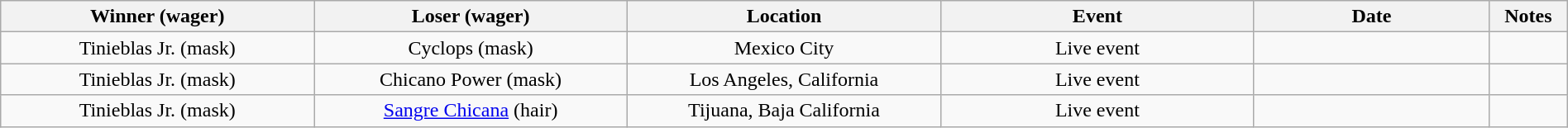<table class="wikitable sortable" width=100%  style="text-align: center">
<tr>
<th width=20% scope="col">Winner (wager)</th>
<th width=20% scope="col">Loser (wager)</th>
<th width=20% scope="col">Location</th>
<th width=20% scope="col">Event</th>
<th width=15% scope="col">Date</th>
<th class="unsortable" width=5% scope="col">Notes</th>
</tr>
<tr>
<td>Tinieblas Jr. (mask)</td>
<td>Cyclops (mask)</td>
<td>Mexico City</td>
<td>Live event</td>
<td></td>
<td> </td>
</tr>
<tr>
<td>Tinieblas Jr. (mask)</td>
<td>Chicano Power (mask)</td>
<td>Los Angeles, California</td>
<td>Live event</td>
<td></td>
<td></td>
</tr>
<tr>
<td>Tinieblas Jr. (mask)</td>
<td><a href='#'>Sangre Chicana</a> (hair)</td>
<td>Tijuana, Baja California</td>
<td>Live event</td>
<td></td>
<td></td>
</tr>
</table>
